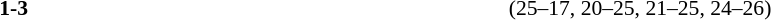<table width=100% cellspacing=1>
<tr>
<th width=20%></th>
<th width=12%></th>
<th width=20%></th>
<th width=33%></th>
<td></td>
</tr>
<tr style=font-size:90%>
<td align=right></td>
<td align=center><strong>1-3</strong></td>
<td></td>
<td>(25–17, 20–25, 21–25, 24–26)</td>
</tr>
</table>
